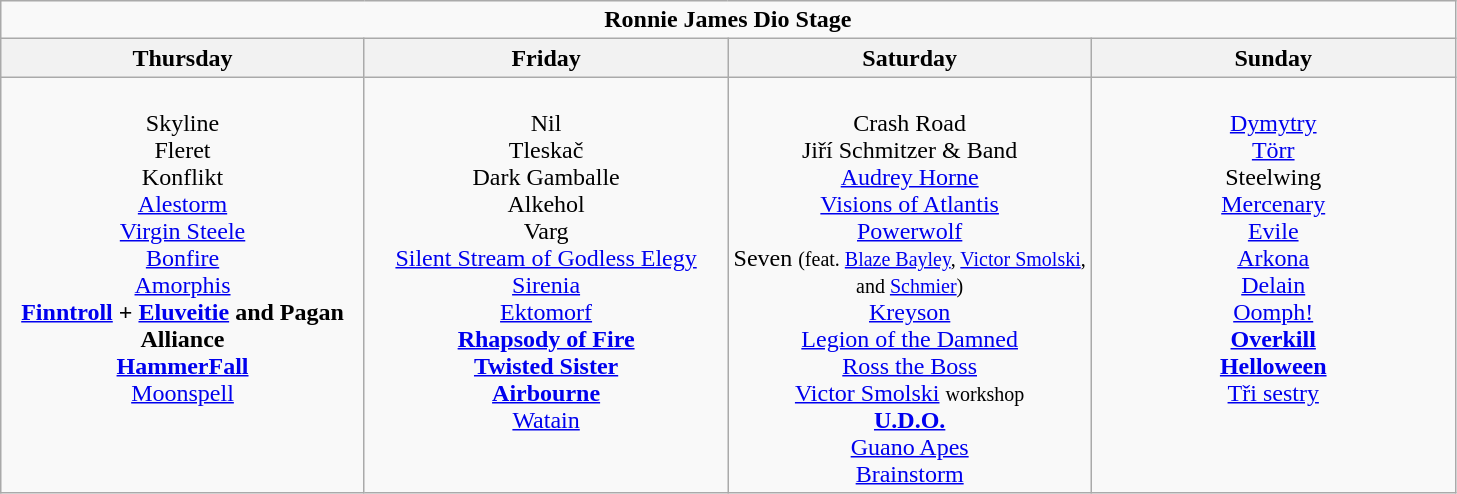<table class="wikitable">
<tr>
<td colspan="4" align="center"><strong>Ronnie James Dio Stage</strong></td>
</tr>
<tr>
<th>Thursday</th>
<th>Friday</th>
<th>Saturday</th>
<th>Sunday</th>
</tr>
<tr>
<td valign="top" align="center" width=235><br>Skyline<br>
Fleret<br>
Konflikt<br>
<a href='#'>Alestorm</a><br>
<a href='#'>Virgin Steele</a><br>
<a href='#'>Bonfire</a><br>
<a href='#'>Amorphis</a><br>
<strong><a href='#'>Finntroll</a> + <a href='#'>Eluveitie</a> and Pagan Alliance<br></strong>
<strong><a href='#'>HammerFall</a></strong><br>
<a href='#'>Moonspell</a><br></td>
<td valign="top" align="center" width=235><br>Nil <br>
Tleskač <br>
Dark Gamballe <br>
Alkehol <br>
Varg <br>
<a href='#'>Silent Stream of Godless Elegy</a> <br>
<a href='#'>Sirenia</a><br>
<a href='#'>Ektomorf</a><br>
<strong><a href='#'>Rhapsody of Fire</a><br></strong>
<strong><a href='#'>Twisted Sister</a><br></strong>
<strong><a href='#'>Airbourne</a><br></strong>
<a href='#'>Watain</a><br></td>
<td valign="top" align="center" width=235><br>Crash Road<br>
Jiří Schmitzer & Band<br>
<a href='#'>Audrey Horne</a><br>
<a href='#'>Visions of Atlantis</a><br>
<a href='#'>Powerwolf</a><br>
Seven <small>(feat. <a href='#'>Blaze Bayley</a>, <a href='#'>Victor Smolski</a>, and <a href='#'>Schmier</a>)</small><br>
<a href='#'>Kreyson</a><br>
<a href='#'>Legion of the Damned</a><br>
<a href='#'>Ross the Boss</a><br>
<a href='#'>Victor Smolski</a> <small>workshop</small><br>
<strong><a href='#'>U.D.O.</a><br></strong>
<a href='#'>Guano Apes </a><br>
<a href='#'>Brainstorm</a><br></td>
<td valign="top" align="center" width=235><br><a href='#'>Dymytry</a><br>
<a href='#'>Törr</a><br>
Steelwing <br>
<a href='#'>Mercenary</a><br>
<a href='#'>Evile</a><br>
<a href='#'>Arkona</a><br>
<a href='#'>Delain</a><br>
<a href='#'>Oomph!</a><br>
<strong><a href='#'>Overkill</a><br></strong>
<strong><a href='#'>Helloween</a><br></strong>
<a href='#'>Tři sestry</a><br></td>
</tr>
</table>
